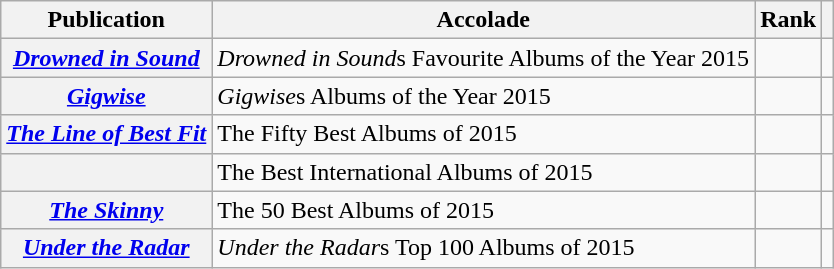<table class="wikitable sortable plainrowheaders">
<tr>
<th>Publication</th>
<th>Accolade</th>
<th>Rank</th>
<th class="unsortable"></th>
</tr>
<tr>
<th scope="row"><em><a href='#'>Drowned in Sound</a></em></th>
<td><em>Drowned in Sound</em>s Favourite Albums of the Year 2015</td>
<td></td>
<td></td>
</tr>
<tr>
<th scope="row"><em><a href='#'>Gigwise</a></em></th>
<td><em>Gigwise</em>s Albums of the Year 2015</td>
<td></td>
<td></td>
</tr>
<tr>
<th scope="row"><em><a href='#'>The Line of Best Fit</a></em></th>
<td>The Fifty Best Albums of 2015</td>
<td></td>
<td></td>
</tr>
<tr>
<th scope="row"><em></em></th>
<td>The Best International Albums of 2015</td>
<td></td>
<td></td>
</tr>
<tr>
<th scope="row"><em><a href='#'>The Skinny</a></em></th>
<td>The 50 Best Albums of 2015</td>
<td></td>
<td></td>
</tr>
<tr>
<th scope="row"><em><a href='#'>Under the Radar</a></em></th>
<td><em>Under the Radar</em>s Top 100 Albums of 2015</td>
<td></td>
<td></td>
</tr>
</table>
